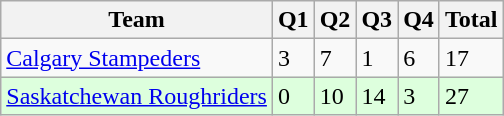<table class="wikitable">
<tr>
<th>Team</th>
<th>Q1</th>
<th>Q2</th>
<th>Q3</th>
<th>Q4</th>
<th>Total</th>
</tr>
<tr>
<td><a href='#'>Calgary Stampeders</a></td>
<td>3</td>
<td>7</td>
<td>1</td>
<td>6</td>
<td>17</td>
</tr>
<tr style="background-color:#DDFFDD">
<td><a href='#'>Saskatchewan Roughriders</a></td>
<td>0</td>
<td>10</td>
<td>14</td>
<td>3</td>
<td>27</td>
</tr>
</table>
